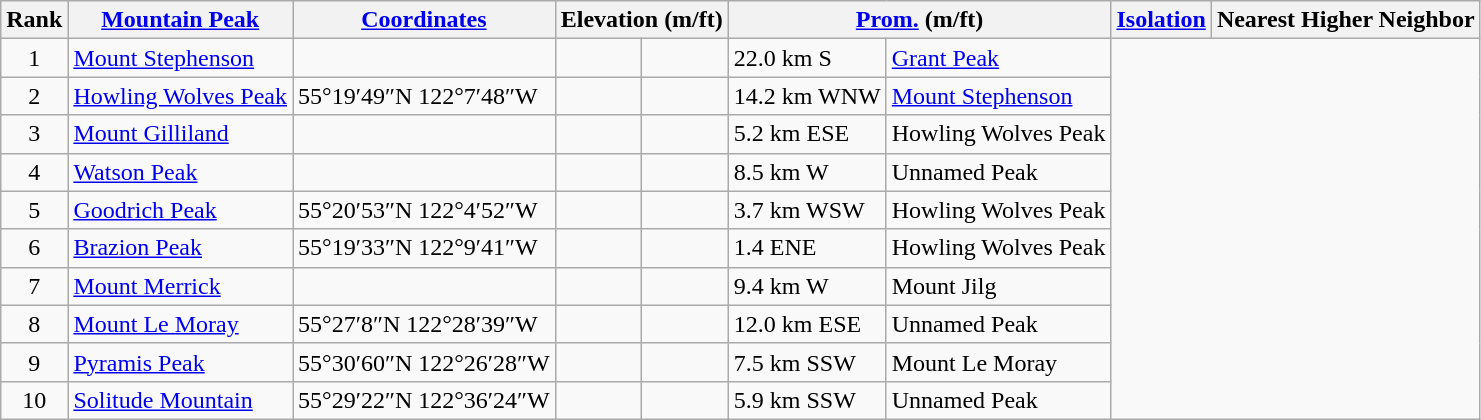<table class="wikitable sortable mw-collapsible">
<tr>
<th>Rank</th>
<th><a href='#'>Mountain Peak</a></th>
<th><a href='#'>Coordinates</a></th>
<th colspan=2>Elevation (m/ft)</th>
<th colspan=2><a href='#'>Prom.</a> (m/ft)</th>
<th><a href='#'>Isolation</a></th>
<th>Nearest Higher Neighbor</th>
</tr>
<tr>
<td style="text-align:center">1</td>
<td><a href='#'>Mount Stephenson</a></td>
<td></td>
<td></td>
<td></td>
<td>22.0 km S</td>
<td><a href='#'>Grant Peak</a></td>
</tr>
<tr>
<td style="text-align:center">2</td>
<td><a href='#'>Howling Wolves Peak</a></td>
<td>55°19′49″N 122°7′48″W</td>
<td></td>
<td></td>
<td>14.2 km WNW</td>
<td><a href='#'>Mount Stephenson</a></td>
</tr>
<tr>
<td style="text-align:center">3</td>
<td><a href='#'>Mount Gilliland</a></td>
<td></td>
<td></td>
<td></td>
<td>5.2 km ESE</td>
<td>Howling Wolves Peak</td>
</tr>
<tr>
<td style="text-align:center">4</td>
<td><a href='#'>Watson Peak</a></td>
<td></td>
<td></td>
<td></td>
<td>8.5 km W</td>
<td>Unnamed Peak</td>
</tr>
<tr>
<td style="text-align:center">5</td>
<td><a href='#'>Goodrich Peak</a></td>
<td>55°20′53″N 122°4′52″W</td>
<td></td>
<td></td>
<td>3.7 km WSW</td>
<td>Howling Wolves Peak</td>
</tr>
<tr>
<td style="text-align:center">6</td>
<td><a href='#'>Brazion Peak</a></td>
<td>55°19′33″N 122°9′41″W</td>
<td></td>
<td></td>
<td>1.4 ENE</td>
<td>Howling Wolves Peak</td>
</tr>
<tr>
<td style="text-align:center">7</td>
<td><a href='#'>Mount Merrick</a></td>
<td></td>
<td></td>
<td></td>
<td>9.4 km W</td>
<td>Mount Jilg</td>
</tr>
<tr>
<td style="text-align:center">8</td>
<td><a href='#'>Mount Le Moray</a></td>
<td>55°27′8″N 122°28′39″W</td>
<td></td>
<td></td>
<td>12.0 km ESE</td>
<td>Unnamed Peak</td>
</tr>
<tr>
<td style="text-align:center">9</td>
<td><a href='#'>Pyramis Peak</a></td>
<td>55°30′60″N 122°26′28″W</td>
<td></td>
<td></td>
<td>7.5 km SSW</td>
<td>Mount Le Moray</td>
</tr>
<tr>
<td style="text-align:center">10</td>
<td><a href='#'>Solitude Mountain</a></td>
<td>55°29′22″N 122°36′24″W</td>
<td></td>
<td></td>
<td>5.9 km SSW</td>
<td>Unnamed Peak</td>
</tr>
</table>
